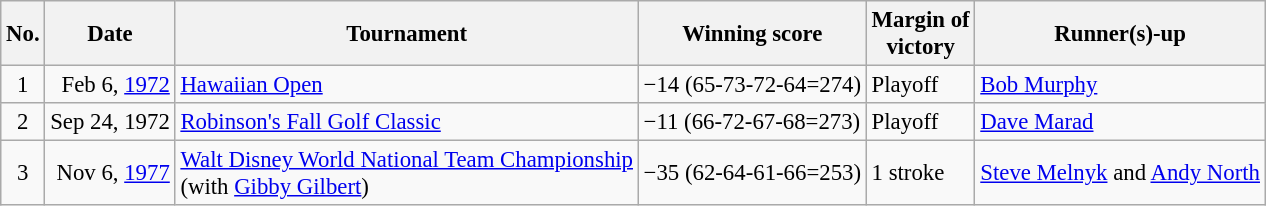<table class="wikitable" style="font-size:95%;">
<tr>
<th>No.</th>
<th>Date</th>
<th>Tournament</th>
<th>Winning score</th>
<th>Margin of<br>victory</th>
<th>Runner(s)-up</th>
</tr>
<tr>
<td align=center>1</td>
<td align=right>Feb 6, <a href='#'>1972</a></td>
<td><a href='#'>Hawaiian Open</a></td>
<td>−14 (65-73-72-64=274)</td>
<td>Playoff</td>
<td> <a href='#'>Bob Murphy</a></td>
</tr>
<tr>
<td align=center>2</td>
<td align=right>Sep 24, 1972</td>
<td><a href='#'>Robinson's Fall Golf Classic</a></td>
<td>−11 (66-72-67-68=273)</td>
<td>Playoff</td>
<td> <a href='#'>Dave Marad</a></td>
</tr>
<tr>
<td align=center>3</td>
<td align=right>Nov 6, <a href='#'>1977</a></td>
<td><a href='#'>Walt Disney World National Team Championship</a><br>(with  <a href='#'>Gibby Gilbert</a>)</td>
<td>−35 (62-64-61-66=253)</td>
<td>1 stroke</td>
<td> <a href='#'>Steve Melnyk</a> and  <a href='#'>Andy North</a></td>
</tr>
</table>
